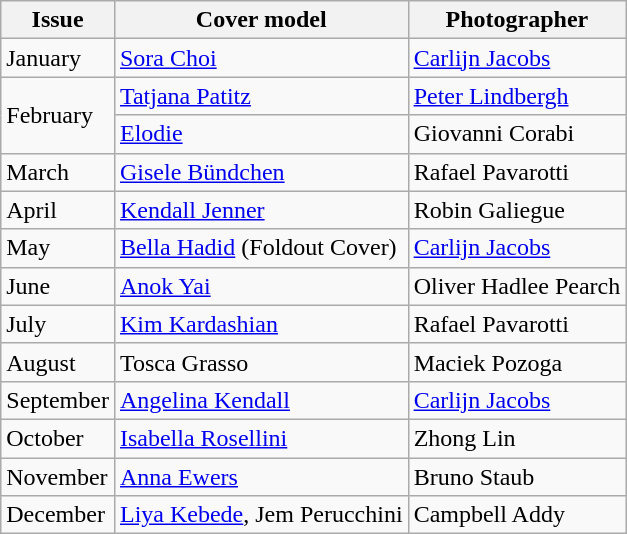<table class="sortable wikitable">
<tr>
<th>Issue</th>
<th>Cover model</th>
<th>Photographer</th>
</tr>
<tr>
<td>January</td>
<td><a href='#'>Sora Choi</a></td>
<td><a href='#'>Carlijn Jacobs</a></td>
</tr>
<tr>
<td rowspan=2>February</td>
<td><a href='#'>Tatjana Patitz</a></td>
<td><a href='#'>Peter Lindbergh</a></td>
</tr>
<tr>
<td><a href='#'>Elodie</a></td>
<td>Giovanni Corabi</td>
</tr>
<tr>
<td>March</td>
<td><a href='#'>Gisele Bündchen</a></td>
<td>Rafael Pavarotti</td>
</tr>
<tr>
<td>April</td>
<td><a href='#'>Kendall Jenner</a></td>
<td>Robin Galiegue</td>
</tr>
<tr>
<td>May</td>
<td><a href='#'>Bella Hadid</a> (Foldout Cover)</td>
<td><a href='#'>Carlijn Jacobs</a></td>
</tr>
<tr>
<td>June</td>
<td><a href='#'>Anok Yai</a></td>
<td>Oliver Hadlee Pearch</td>
</tr>
<tr>
<td>July</td>
<td><a href='#'>Kim Kardashian</a></td>
<td>Rafael Pavarotti</td>
</tr>
<tr>
<td>August</td>
<td>Tosca Grasso</td>
<td>Maciek Pozoga</td>
</tr>
<tr>
<td>September</td>
<td><a href='#'>Angelina Kendall</a></td>
<td><a href='#'>Carlijn Jacobs</a></td>
</tr>
<tr>
<td>October</td>
<td><a href='#'>Isabella Rosellini</a></td>
<td>Zhong Lin</td>
</tr>
<tr>
<td>November</td>
<td><a href='#'>Anna Ewers</a></td>
<td>Bruno Staub</td>
</tr>
<tr>
<td>December</td>
<td><a href='#'>Liya Kebede</a>, Jem Perucchini</td>
<td>Campbell Addy</td>
</tr>
</table>
